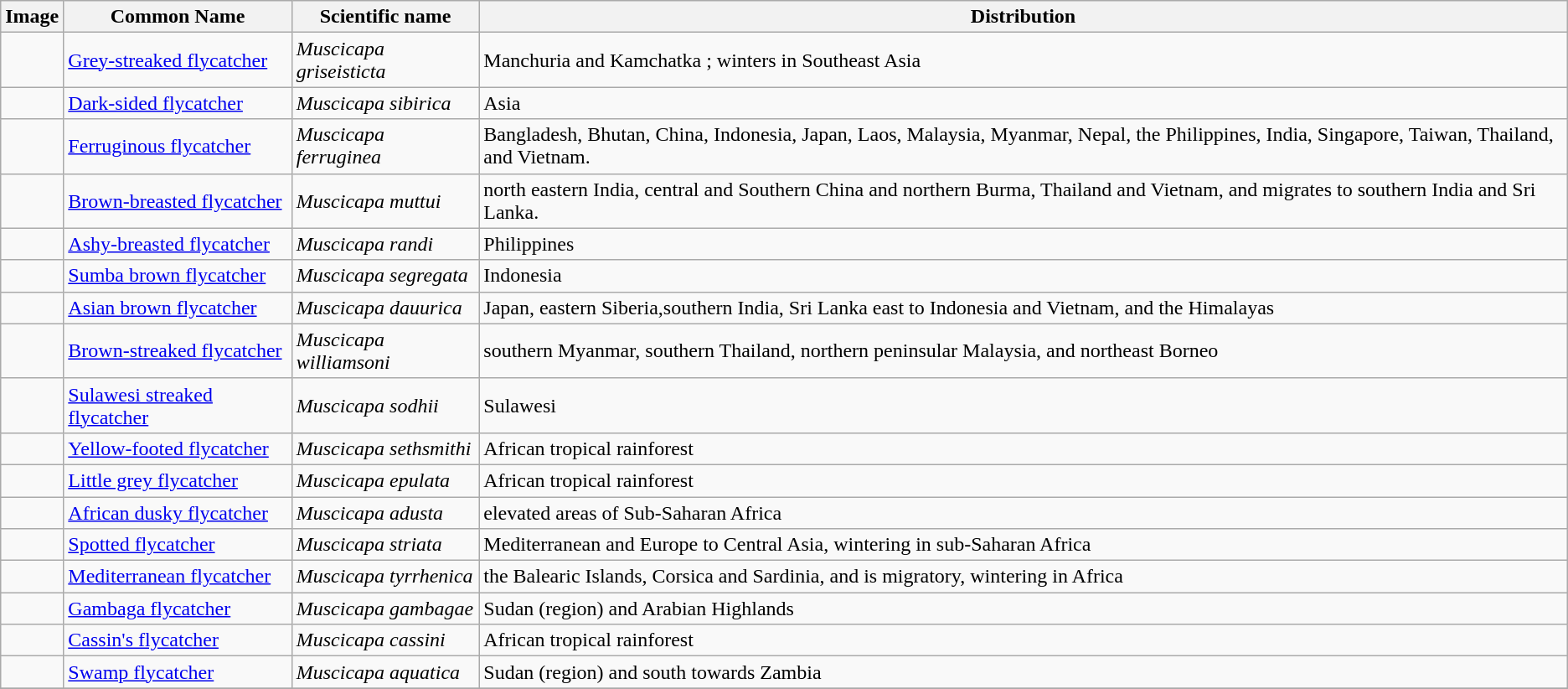<table class="wikitable">
<tr>
<th>Image</th>
<th>Common Name</th>
<th>Scientific name</th>
<th>Distribution</th>
</tr>
<tr>
<td></td>
<td><a href='#'>Grey-streaked flycatcher</a></td>
<td><em>Muscicapa griseisticta</em></td>
<td>Manchuria and Kamchatka ; winters in Southeast Asia</td>
</tr>
<tr>
<td></td>
<td><a href='#'>Dark-sided flycatcher</a></td>
<td><em>Muscicapa sibirica</em></td>
<td>Asia</td>
</tr>
<tr>
<td></td>
<td><a href='#'>Ferruginous flycatcher</a></td>
<td><em>Muscicapa ferruginea</em></td>
<td>Bangladesh, Bhutan, China, Indonesia, Japan, Laos, Malaysia, Myanmar, Nepal, the Philippines, India, Singapore, Taiwan, Thailand, and Vietnam.</td>
</tr>
<tr>
<td></td>
<td><a href='#'>Brown-breasted flycatcher</a></td>
<td><em>Muscicapa muttui</em></td>
<td>north eastern India, central and Southern China and northern Burma, Thailand and Vietnam, and migrates to southern India and Sri Lanka.</td>
</tr>
<tr>
<td></td>
<td><a href='#'>Ashy-breasted flycatcher</a></td>
<td><em>Muscicapa randi</em></td>
<td>Philippines</td>
</tr>
<tr>
<td></td>
<td><a href='#'>Sumba brown flycatcher</a></td>
<td><em>Muscicapa segregata</em></td>
<td>Indonesia</td>
</tr>
<tr>
<td></td>
<td><a href='#'>Asian brown flycatcher</a></td>
<td><em>Muscicapa dauurica</em></td>
<td>Japan, eastern Siberia,southern India, Sri Lanka east to Indonesia and Vietnam, and the Himalayas</td>
</tr>
<tr>
<td></td>
<td><a href='#'>Brown-streaked flycatcher</a></td>
<td><em>Muscicapa williamsoni</em></td>
<td>southern Myanmar, southern Thailand, northern peninsular Malaysia, and northeast Borneo</td>
</tr>
<tr>
<td></td>
<td><a href='#'>Sulawesi streaked flycatcher</a></td>
<td><em>Muscicapa sodhii</em></td>
<td>Sulawesi</td>
</tr>
<tr>
<td></td>
<td><a href='#'>Yellow-footed flycatcher</a></td>
<td><em>Muscicapa sethsmithi</em></td>
<td>African tropical rainforest</td>
</tr>
<tr>
<td></td>
<td><a href='#'>Little grey flycatcher</a></td>
<td><em>Muscicapa epulata</em></td>
<td>African tropical rainforest</td>
</tr>
<tr>
<td></td>
<td><a href='#'>African dusky flycatcher</a></td>
<td><em>Muscicapa adusta</em></td>
<td>elevated areas of Sub-Saharan Africa</td>
</tr>
<tr>
<td></td>
<td><a href='#'>Spotted flycatcher</a></td>
<td><em>Muscicapa striata</em></td>
<td>Mediterranean and Europe to Central Asia, wintering in sub-Saharan Africa</td>
</tr>
<tr>
<td></td>
<td><a href='#'>Mediterranean flycatcher</a></td>
<td><em>Muscicapa tyrrhenica</em></td>
<td>the Balearic Islands, Corsica and Sardinia, and is migratory, wintering in Africa</td>
</tr>
<tr>
<td></td>
<td><a href='#'>Gambaga flycatcher</a></td>
<td><em>Muscicapa gambagae</em></td>
<td>Sudan (region) and Arabian Highlands</td>
</tr>
<tr>
<td></td>
<td><a href='#'>Cassin's flycatcher</a></td>
<td><em>Muscicapa cassini</em></td>
<td>African tropical rainforest</td>
</tr>
<tr>
<td></td>
<td><a href='#'>Swamp flycatcher</a></td>
<td><em>Muscicapa aquatica</em></td>
<td>Sudan (region) and south towards Zambia</td>
</tr>
<tr>
</tr>
</table>
